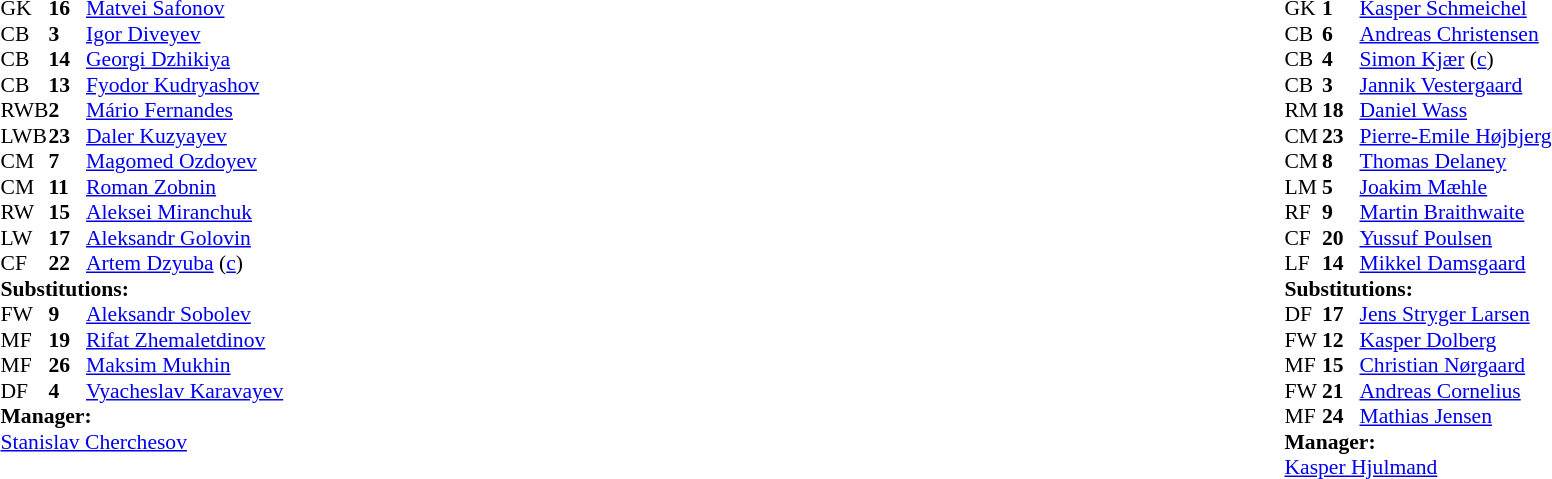<table width="100%">
<tr>
<td valign="top" width="40%"><br><table style="font-size:90%" cellspacing="0" cellpadding="0">
<tr>
<th width=25></th>
<th width=25></th>
</tr>
<tr>
<td>GK</td>
<td><strong>16</strong></td>
<td><a href='#'>Matvei Safonov</a></td>
</tr>
<tr>
<td>CB</td>
<td><strong>3</strong></td>
<td><a href='#'>Igor Diveyev</a></td>
<td></td>
</tr>
<tr>
<td>CB</td>
<td><strong>14</strong></td>
<td><a href='#'>Georgi Dzhikiya</a></td>
</tr>
<tr>
<td>CB</td>
<td><strong>13</strong></td>
<td><a href='#'>Fyodor Kudryashov</a></td>
<td></td>
<td></td>
</tr>
<tr>
<td>RWB</td>
<td><strong>2</strong></td>
<td><a href='#'>Mário Fernandes</a></td>
</tr>
<tr>
<td>LWB</td>
<td><strong>23</strong></td>
<td><a href='#'>Daler Kuzyayev</a></td>
<td></td>
<td></td>
</tr>
<tr>
<td>CM</td>
<td><strong>7</strong></td>
<td><a href='#'>Magomed Ozdoyev</a></td>
<td></td>
<td></td>
</tr>
<tr>
<td>CM</td>
<td><strong>11</strong></td>
<td><a href='#'>Roman Zobnin</a></td>
</tr>
<tr>
<td>RW</td>
<td><strong>15</strong></td>
<td><a href='#'>Aleksei Miranchuk</a></td>
<td></td>
<td></td>
</tr>
<tr>
<td>LW</td>
<td><strong>17</strong></td>
<td><a href='#'>Aleksandr Golovin</a></td>
</tr>
<tr>
<td>CF</td>
<td><strong>22</strong></td>
<td><a href='#'>Artem Dzyuba</a> (<a href='#'>c</a>)</td>
</tr>
<tr>
<td colspan=3><strong>Substitutions:</strong></td>
</tr>
<tr>
<td>FW</td>
<td><strong>9</strong></td>
<td><a href='#'>Aleksandr Sobolev</a></td>
<td></td>
<td></td>
</tr>
<tr>
<td>MF</td>
<td><strong>19</strong></td>
<td><a href='#'>Rifat Zhemaletdinov</a></td>
<td></td>
<td></td>
</tr>
<tr>
<td>MF</td>
<td><strong>26</strong></td>
<td><a href='#'>Maksim Mukhin</a></td>
<td></td>
<td></td>
</tr>
<tr>
<td>DF</td>
<td><strong>4</strong></td>
<td><a href='#'>Vyacheslav Karavayev</a></td>
<td></td>
<td></td>
</tr>
<tr>
<td colspan=3><strong>Manager:</strong></td>
</tr>
<tr>
<td colspan=3><a href='#'>Stanislav Cherchesov</a></td>
</tr>
</table>
</td>
<td valign="top"></td>
<td valign="top" width="50%"><br><table style="font-size:90%; margin:auto" cellspacing="0" cellpadding="0">
<tr>
<th width=25></th>
<th width=25></th>
</tr>
<tr>
<td>GK</td>
<td><strong>1</strong></td>
<td><a href='#'>Kasper Schmeichel</a></td>
</tr>
<tr>
<td>CB</td>
<td><strong>6</strong></td>
<td><a href='#'>Andreas Christensen</a></td>
</tr>
<tr>
<td>CB</td>
<td><strong>4</strong></td>
<td><a href='#'>Simon Kjær</a> (<a href='#'>c</a>)</td>
</tr>
<tr>
<td>CB</td>
<td><strong>3</strong></td>
<td><a href='#'>Jannik Vestergaard</a></td>
</tr>
<tr>
<td>RM</td>
<td><strong>18</strong></td>
<td><a href='#'>Daniel Wass</a></td>
<td></td>
<td></td>
</tr>
<tr>
<td>CM</td>
<td><strong>23</strong></td>
<td><a href='#'>Pierre-Emile Højbjerg</a></td>
</tr>
<tr>
<td>CM</td>
<td><strong>8</strong></td>
<td><a href='#'>Thomas Delaney</a></td>
<td></td>
<td></td>
</tr>
<tr>
<td>LM</td>
<td><strong>5</strong></td>
<td><a href='#'>Joakim Mæhle</a></td>
</tr>
<tr>
<td>RF</td>
<td><strong>9</strong></td>
<td><a href='#'>Martin Braithwaite</a></td>
<td></td>
<td></td>
</tr>
<tr>
<td>CF</td>
<td><strong>20</strong></td>
<td><a href='#'>Yussuf Poulsen</a></td>
<td></td>
<td></td>
</tr>
<tr>
<td>LF</td>
<td><strong>14</strong></td>
<td><a href='#'>Mikkel Damsgaard</a></td>
<td></td>
<td></td>
</tr>
<tr>
<td colspan=3><strong>Substitutions:</strong></td>
</tr>
<tr>
<td>DF</td>
<td><strong>17</strong></td>
<td><a href='#'>Jens Stryger Larsen</a></td>
<td></td>
<td></td>
</tr>
<tr>
<td>FW</td>
<td><strong>12</strong></td>
<td><a href='#'>Kasper Dolberg</a></td>
<td></td>
<td></td>
</tr>
<tr>
<td>MF</td>
<td><strong>15</strong></td>
<td><a href='#'>Christian Nørgaard</a></td>
<td></td>
<td></td>
</tr>
<tr>
<td>FW</td>
<td><strong>21</strong></td>
<td><a href='#'>Andreas Cornelius</a></td>
<td></td>
<td></td>
</tr>
<tr>
<td>MF</td>
<td><strong>24</strong></td>
<td><a href='#'>Mathias Jensen</a></td>
<td></td>
<td></td>
</tr>
<tr>
<td colspan=3><strong>Manager:</strong></td>
</tr>
<tr>
<td colspan=3><a href='#'>Kasper Hjulmand</a></td>
</tr>
</table>
</td>
</tr>
</table>
